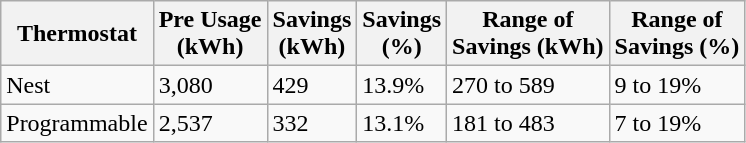<table class="wikitable">
<tr>
<th>Thermostat</th>
<th>Pre Usage<br>(kWh)</th>
<th>Savings<br>(kWh)</th>
<th>Savings<br>(%)</th>
<th>Range of<br>Savings (kWh)</th>
<th>Range of<br>Savings (%)</th>
</tr>
<tr>
<td>Nest</td>
<td>3,080</td>
<td>429</td>
<td>13.9%</td>
<td>270 to 589</td>
<td>9 to 19%</td>
</tr>
<tr>
<td>Programmable</td>
<td>2,537</td>
<td>332</td>
<td>13.1%</td>
<td>181 to 483</td>
<td>7 to 19%</td>
</tr>
</table>
